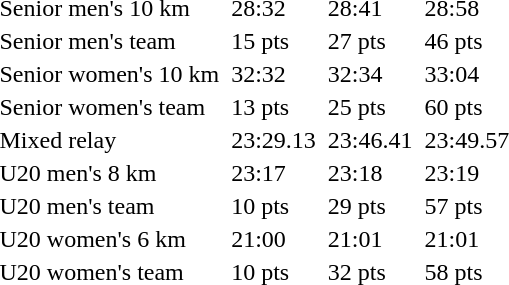<table>
<tr>
<td>Senior men's 10 km</td>
<td></td>
<td>28:32</td>
<td></td>
<td>28:41</td>
<td></td>
<td>28:58</td>
</tr>
<tr>
<td>Senior men's team</td>
<td></td>
<td>15 pts</td>
<td></td>
<td>27 pts</td>
<td></td>
<td>46 pts</td>
</tr>
<tr>
<td>Senior women's 10 km</td>
<td></td>
<td>32:32</td>
<td></td>
<td>32:34</td>
<td></td>
<td>33:04</td>
</tr>
<tr>
<td>Senior women's team</td>
<td></td>
<td>13 pts</td>
<td></td>
<td>25 pts</td>
<td></td>
<td>60 pts</td>
</tr>
<tr>
<td>Mixed relay</td>
<td></td>
<td>23:29.13</td>
<td></td>
<td>23:46.41</td>
<td></td>
<td>23:49.57</td>
</tr>
<tr>
<td>U20 men's 8 km</td>
<td></td>
<td>23:17</td>
<td></td>
<td>23:18</td>
<td></td>
<td>23:19</td>
</tr>
<tr>
<td>U20 men's team</td>
<td></td>
<td>10 pts</td>
<td></td>
<td>29 pts</td>
<td></td>
<td>57 pts</td>
</tr>
<tr>
<td>U20 women's 6 km</td>
<td></td>
<td>21:00</td>
<td></td>
<td>21:01</td>
<td></td>
<td>21:01</td>
</tr>
<tr>
<td>U20 women's team</td>
<td></td>
<td>10 pts</td>
<td></td>
<td>32 pts</td>
<td></td>
<td>58 pts</td>
</tr>
</table>
